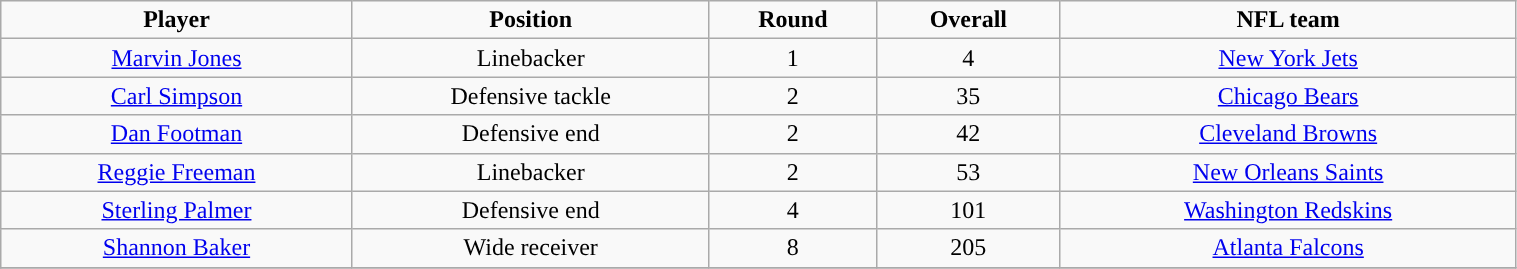<table class="wikitable" width="80%">
<tr align="center">
<td><strong>Player</strong></td>
<td><strong>Position</strong></td>
<td><strong>Round</strong></td>
<td><strong>Overall</strong></td>
<td><strong>NFL team</strong></td>
</tr>
<tr align="center" bgcolor="">
<td><a href='#'>Marvin Jones</a></td>
<td>Linebacker</td>
<td>1</td>
<td>4</td>
<td><a href='#'>New York Jets</a></td>
</tr>
<tr align="center" bgcolor="">
<td><a href='#'>Carl Simpson</a></td>
<td>Defensive tackle</td>
<td>2</td>
<td>35</td>
<td><a href='#'>Chicago Bears</a></td>
</tr>
<tr align="center" bgcolor="">
<td><a href='#'>Dan Footman</a></td>
<td>Defensive end</td>
<td>2</td>
<td>42</td>
<td><a href='#'>Cleveland Browns</a></td>
</tr>
<tr align="center" bgcolor="">
<td><a href='#'>Reggie Freeman</a></td>
<td>Linebacker</td>
<td>2</td>
<td>53</td>
<td><a href='#'>New Orleans Saints</a></td>
</tr>
<tr align="center" bgcolor="">
<td><a href='#'>Sterling Palmer</a></td>
<td>Defensive end</td>
<td>4</td>
<td>101</td>
<td><a href='#'>Washington Redskins</a></td>
</tr>
<tr align="center" bgcolor="">
<td><a href='#'>Shannon Baker</a></td>
<td>Wide receiver</td>
<td>8</td>
<td>205</td>
<td><a href='#'>Atlanta Falcons</a></td>
</tr>
<tr align="center" bgcolor="">
</tr>
</table>
